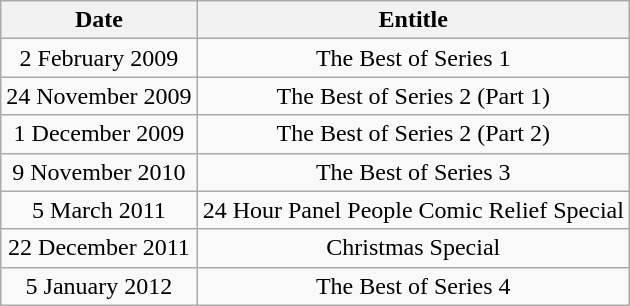<table class="wikitable" style="text-align:center;">
<tr>
<th>Date</th>
<th>Entitle</th>
</tr>
<tr>
<td>2 February 2009</td>
<td>The Best of Series 1</td>
</tr>
<tr>
<td>24 November 2009</td>
<td>The Best of Series 2 (Part 1)</td>
</tr>
<tr>
<td>1 December 2009</td>
<td>The Best of Series 2 (Part 2)</td>
</tr>
<tr>
<td>9 November 2010</td>
<td>The Best of Series 3</td>
</tr>
<tr>
<td>5 March 2011</td>
<td>24 Hour Panel People Comic Relief Special</td>
</tr>
<tr>
<td>22 December 2011</td>
<td>Christmas Special</td>
</tr>
<tr>
<td>5 January 2012</td>
<td>The Best of Series 4</td>
</tr>
</table>
